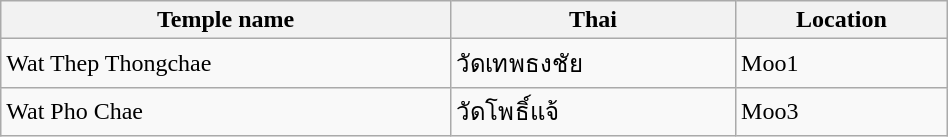<table class="wikitable" style="width:50%;">
<tr>
<th>Temple name</th>
<th>Thai</th>
<th>Location</th>
</tr>
<tr>
<td>Wat Thep Thongchae</td>
<td>วัดเทพธงชัย</td>
<td>Moo1</td>
</tr>
<tr>
<td>Wat Pho Chae</td>
<td>วัดโพธิ์แจ้</td>
<td>Moo3</td>
</tr>
</table>
